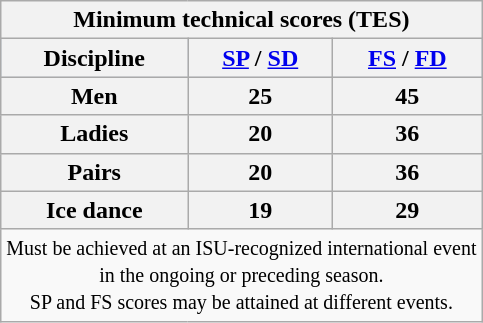<table class="wikitable">
<tr>
<th colspan=3 align=center>Minimum technical scores (TES)</th>
</tr>
<tr bgcolor=b0c4de align=center>
<th>Discipline</th>
<th><a href='#'>SP</a> / <a href='#'>SD</a></th>
<th><a href='#'>FS</a> / <a href='#'>FD</a></th>
</tr>
<tr>
<th>Men</th>
<th>25</th>
<th>45</th>
</tr>
<tr>
<th>Ladies</th>
<th>20</th>
<th>36</th>
</tr>
<tr>
<th>Pairs</th>
<th>20</th>
<th>36</th>
</tr>
<tr>
<th>Ice dance</th>
<th>19</th>
<th>29</th>
</tr>
<tr>
<td colspan=3 align=center><small> Must be achieved at an ISU-recognized international event <br> in the ongoing or preceding season. <br> SP and FS scores may be attained at different events. </small></td>
</tr>
</table>
